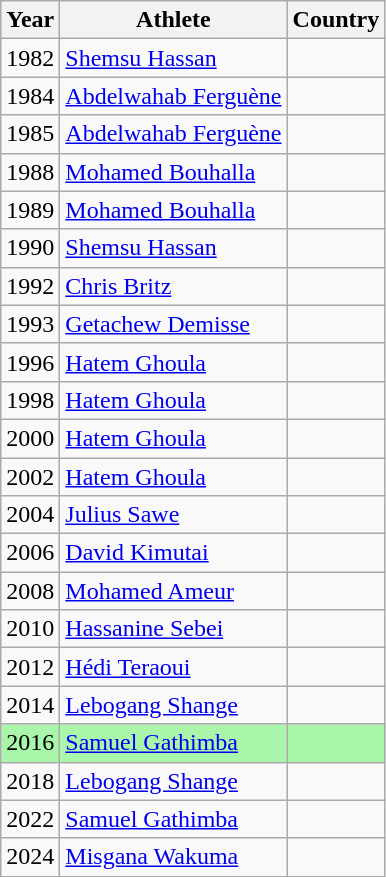<table class="wikitable sortable">
<tr>
<th>Year</th>
<th>Athlete</th>
<th>Country</th>
</tr>
<tr>
<td>1982</td>
<td><a href='#'>Shemsu Hassan</a></td>
<td></td>
</tr>
<tr>
<td>1984</td>
<td><a href='#'>Abdelwahab Ferguène</a></td>
<td></td>
</tr>
<tr>
<td>1985</td>
<td><a href='#'>Abdelwahab Ferguène</a></td>
<td></td>
</tr>
<tr>
<td>1988</td>
<td><a href='#'>Mohamed Bouhalla</a></td>
<td></td>
</tr>
<tr>
<td>1989</td>
<td><a href='#'>Mohamed Bouhalla</a></td>
<td></td>
</tr>
<tr>
<td>1990</td>
<td><a href='#'>Shemsu Hassan</a></td>
<td></td>
</tr>
<tr>
<td>1992</td>
<td><a href='#'>Chris Britz</a></td>
<td></td>
</tr>
<tr>
<td>1993</td>
<td><a href='#'>Getachew Demisse</a></td>
<td></td>
</tr>
<tr>
<td>1996</td>
<td><a href='#'>Hatem Ghoula</a></td>
<td></td>
</tr>
<tr>
<td>1998</td>
<td><a href='#'>Hatem Ghoula</a></td>
<td></td>
</tr>
<tr>
<td>2000</td>
<td><a href='#'>Hatem Ghoula</a></td>
<td></td>
</tr>
<tr>
<td>2002</td>
<td><a href='#'>Hatem Ghoula</a></td>
<td></td>
</tr>
<tr>
<td>2004</td>
<td><a href='#'>Julius Sawe</a></td>
<td></td>
</tr>
<tr>
<td>2006</td>
<td><a href='#'>David Kimutai</a></td>
<td></td>
</tr>
<tr>
<td>2008</td>
<td><a href='#'>Mohamed Ameur</a></td>
<td></td>
</tr>
<tr>
<td>2010</td>
<td><a href='#'>Hassanine Sebei</a></td>
<td></td>
</tr>
<tr>
<td>2012</td>
<td><a href='#'>Hédi Teraoui</a></td>
<td></td>
</tr>
<tr>
<td>2014</td>
<td><a href='#'>Lebogang Shange</a></td>
<td></td>
</tr>
<tr bgcolor=#A9F5A9>
<td>2016</td>
<td><a href='#'>Samuel Gathimba</a></td>
<td></td>
</tr>
<tr>
<td>2018</td>
<td><a href='#'>Lebogang Shange</a></td>
<td></td>
</tr>
<tr>
<td>2022</td>
<td><a href='#'>Samuel Gathimba</a></td>
<td></td>
</tr>
<tr>
<td>2024</td>
<td><a href='#'>Misgana Wakuma</a></td>
<td></td>
</tr>
</table>
